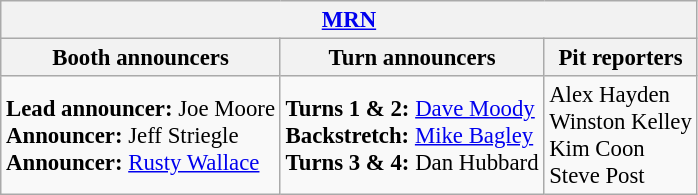<table class="wikitable" style="font-size: 95%">
<tr>
<th colspan="3"><a href='#'>MRN</a></th>
</tr>
<tr>
<th>Booth announcers</th>
<th>Turn announcers</th>
<th>Pit reporters</th>
</tr>
<tr>
<td><strong>Lead announcer:</strong> Joe Moore<br><strong>Announcer:</strong> Jeff Striegle<br><strong>Announcer:</strong> <a href='#'>Rusty Wallace</a></td>
<td><strong>Turns 1 & 2:</strong> <a href='#'>Dave Moody</a><br><strong>Backstretch:</strong> <a href='#'>Mike Bagley</a><br><strong>Turns 3 & 4:</strong> Dan Hubbard</td>
<td>Alex Hayden<br>Winston Kelley<br>Kim Coon<br>Steve Post</td>
</tr>
</table>
